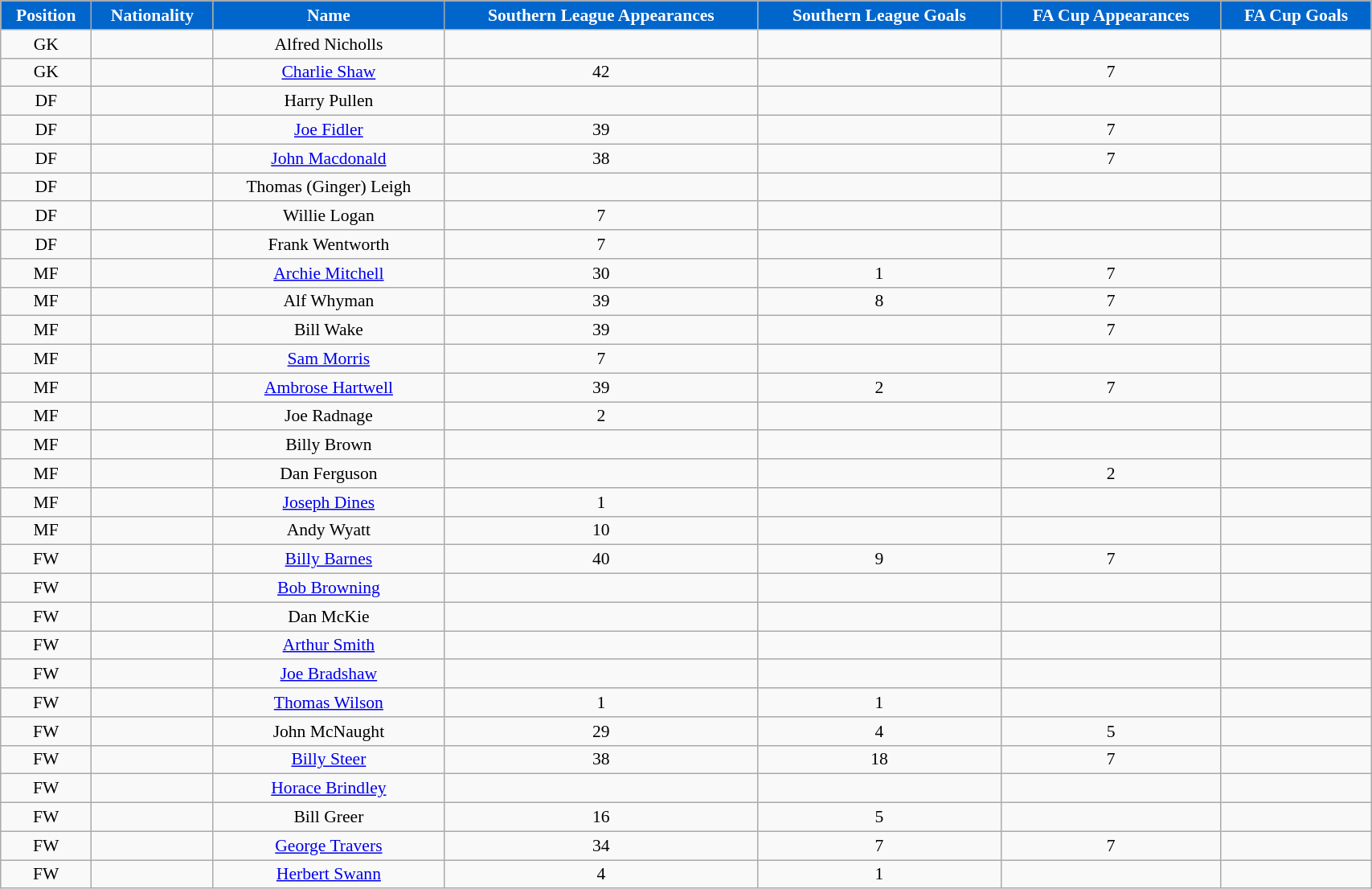<table class="wikitable" style="text-align:center; font-size:90%; width:90%;">
<tr>
<th style="background:#0066CC; color:#FFFFFF; text-align:center;">Position</th>
<th style="background:#0066CC; color:#FFFFFF; text-align:center;">Nationality</th>
<th style="background:#0066CC; color:#FFFFFF; text-align:center;"><strong>Name</strong></th>
<th style="background:#0066CC; color:#FFFFFF; text-align:center;">Southern League Appearances</th>
<th style="background:#0066CC; color:#FFFFFF; text-align:center;">Southern League Goals</th>
<th style="background:#0066CC; color:#FFFFFF; text-align:center;">FA Cup Appearances</th>
<th style="background:#0066CC; color:#FFFFFF; text-align:center;">FA Cup Goals</th>
</tr>
<tr>
<td>GK</td>
<td></td>
<td>Alfred Nicholls</td>
<td></td>
<td></td>
<td></td>
<td></td>
</tr>
<tr>
<td>GK</td>
<td></td>
<td><a href='#'>Charlie Shaw</a></td>
<td>42</td>
<td></td>
<td>7</td>
<td></td>
</tr>
<tr>
<td>DF</td>
<td></td>
<td>Harry Pullen</td>
<td></td>
<td></td>
<td></td>
<td></td>
</tr>
<tr>
<td>DF</td>
<td></td>
<td><a href='#'>Joe Fidler</a></td>
<td>39</td>
<td></td>
<td>7</td>
<td></td>
</tr>
<tr>
<td>DF</td>
<td></td>
<td><a href='#'>John Macdonald</a></td>
<td>38</td>
<td></td>
<td>7</td>
<td></td>
</tr>
<tr>
<td>DF</td>
<td></td>
<td>Thomas (Ginger) Leigh</td>
<td></td>
<td></td>
<td></td>
<td></td>
</tr>
<tr>
<td>DF</td>
<td></td>
<td>Willie Logan</td>
<td>7</td>
<td></td>
<td></td>
<td></td>
</tr>
<tr>
<td>DF</td>
<td></td>
<td>Frank Wentworth</td>
<td>7</td>
<td></td>
<td></td>
<td></td>
</tr>
<tr>
<td>MF</td>
<td></td>
<td><a href='#'>Archie Mitchell</a></td>
<td>30</td>
<td>1</td>
<td>7</td>
<td></td>
</tr>
<tr>
<td>MF</td>
<td></td>
<td>Alf Whyman</td>
<td>39</td>
<td>8</td>
<td>7</td>
<td></td>
</tr>
<tr>
<td>MF</td>
<td></td>
<td>Bill Wake</td>
<td>39</td>
<td></td>
<td>7</td>
<td></td>
</tr>
<tr>
<td>MF</td>
<td></td>
<td><a href='#'>Sam Morris</a></td>
<td>7</td>
<td></td>
<td></td>
<td></td>
</tr>
<tr>
<td>MF</td>
<td></td>
<td><a href='#'>Ambrose Hartwell</a></td>
<td>39</td>
<td>2</td>
<td>7</td>
<td></td>
</tr>
<tr>
<td>MF</td>
<td></td>
<td>Joe Radnage</td>
<td>2</td>
<td></td>
<td></td>
<td></td>
</tr>
<tr>
<td>MF</td>
<td></td>
<td>Billy Brown</td>
<td></td>
<td></td>
<td></td>
<td></td>
</tr>
<tr>
<td>MF</td>
<td></td>
<td>Dan Ferguson</td>
<td></td>
<td></td>
<td>2</td>
<td></td>
</tr>
<tr>
<td>MF</td>
<td></td>
<td><a href='#'>Joseph Dines</a></td>
<td>1</td>
<td></td>
<td></td>
<td></td>
</tr>
<tr>
<td>MF</td>
<td></td>
<td>Andy Wyatt</td>
<td>10</td>
<td></td>
<td></td>
<td></td>
</tr>
<tr>
<td>FW</td>
<td></td>
<td><a href='#'>Billy Barnes</a></td>
<td>40</td>
<td>9</td>
<td>7</td>
<td></td>
</tr>
<tr>
<td>FW</td>
<td></td>
<td><a href='#'>Bob Browning</a></td>
<td></td>
<td></td>
<td></td>
<td></td>
</tr>
<tr>
<td>FW</td>
<td></td>
<td>Dan McKie</td>
<td></td>
<td></td>
<td></td>
<td></td>
</tr>
<tr>
<td>FW</td>
<td></td>
<td><a href='#'>Arthur Smith</a></td>
<td></td>
<td></td>
<td></td>
<td></td>
</tr>
<tr>
<td>FW</td>
<td></td>
<td><a href='#'>Joe Bradshaw</a></td>
<td></td>
<td></td>
<td></td>
<td></td>
</tr>
<tr>
<td>FW</td>
<td></td>
<td><a href='#'>Thomas Wilson</a></td>
<td>1</td>
<td>1</td>
<td></td>
<td></td>
</tr>
<tr>
<td>FW</td>
<td></td>
<td>John McNaught</td>
<td>29</td>
<td>4</td>
<td>5</td>
<td></td>
</tr>
<tr>
<td>FW</td>
<td></td>
<td><a href='#'>Billy Steer</a></td>
<td>38</td>
<td>18</td>
<td>7</td>
<td></td>
</tr>
<tr>
<td>FW</td>
<td></td>
<td><a href='#'>Horace Brindley</a></td>
<td></td>
<td></td>
<td></td>
<td></td>
</tr>
<tr>
<td>FW</td>
<td></td>
<td>Bill Greer</td>
<td>16</td>
<td>5</td>
<td></td>
<td></td>
</tr>
<tr>
<td>FW</td>
<td></td>
<td><a href='#'>George Travers</a></td>
<td>34</td>
<td>7</td>
<td>7</td>
<td></td>
</tr>
<tr>
<td>FW</td>
<td></td>
<td><a href='#'>Herbert Swann</a></td>
<td>4</td>
<td>1</td>
<td></td>
<td></td>
</tr>
</table>
